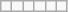<table class=wikitable>
<tr align=center valign=top>
<td></td>
<td></td>
<td></td>
<td></td>
<td></td>
<td></td>
</tr>
</table>
